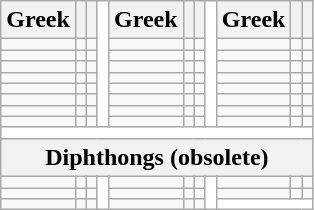<table class="wikitable" style="text-align:center;">
<tr>
<th>Greek</th>
<th></th>
<th></th>
<td rowspan=9 style="background:white;"></td>
<th>Greek</th>
<th></th>
<th></th>
<td rowspan=9 style="background:white;"></td>
<th>Greek</th>
<th></th>
<th></th>
</tr>
<tr>
<td></td>
<td></td>
<td></td>
<td></td>
<td></td>
<td></td>
<td></td>
<td></td>
<td></td>
</tr>
<tr>
<td></td>
<td></td>
<td></td>
<td></td>
<td></td>
<td></td>
<td></td>
<td></td>
<td></td>
</tr>
<tr>
<td></td>
<td></td>
<td></td>
<td></td>
<td></td>
<td></td>
<td></td>
<td></td>
<td></td>
</tr>
<tr>
<td></td>
<td></td>
<td></td>
<td></td>
<td></td>
<td></td>
<td></td>
<td></td>
<td></td>
</tr>
<tr>
<td></td>
<td></td>
<td></td>
<td></td>
<td></td>
<td></td>
<td></td>
<td></td>
<td></td>
</tr>
<tr>
<td></td>
<td></td>
<td></td>
<td></td>
<td></td>
<td></td>
<td></td>
<td></td>
<td></td>
</tr>
<tr>
<td></td>
<td></td>
<td></td>
<td></td>
<td></td>
<td></td>
<td></td>
<td></td>
<td></td>
</tr>
<tr>
<td></td>
<td></td>
<td></td>
<td></td>
<td></td>
<td></td>
<td></td>
<td></td>
<td></td>
</tr>
<tr>
<td colspan=11 style="background:white;"></td>
</tr>
<tr>
<th colspan=11>Diphthongs (obsolete)</th>
</tr>
<tr>
<td></td>
<td></td>
<td></td>
<td rowspan=3 style="background:white;"></td>
<td></td>
<td></td>
<td></td>
<td rowspan=3 style="background:white;"></td>
<td></td>
<td></td>
<td></td>
</tr>
<tr>
<td></td>
<td></td>
<td></td>
<td></td>
<td></td>
<td></td>
<td></td>
<td></td>
<td></td>
</tr>
<tr>
<td></td>
<td></td>
<td></td>
<td></td>
<td></td>
<td></td>
<td colspan=3 style="background:white;"></td>
</tr>
</table>
